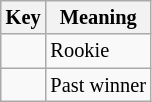<table class="wikitable" style="font-size: 85%;">
<tr>
<th>Key</th>
<th>Meaning</th>
</tr>
<tr>
<td style="text-align:center;"><strong></strong></td>
<td>Rookie</td>
</tr>
<tr>
<td style="text-align:center;"><strong></strong></td>
<td>Past winner</td>
</tr>
</table>
